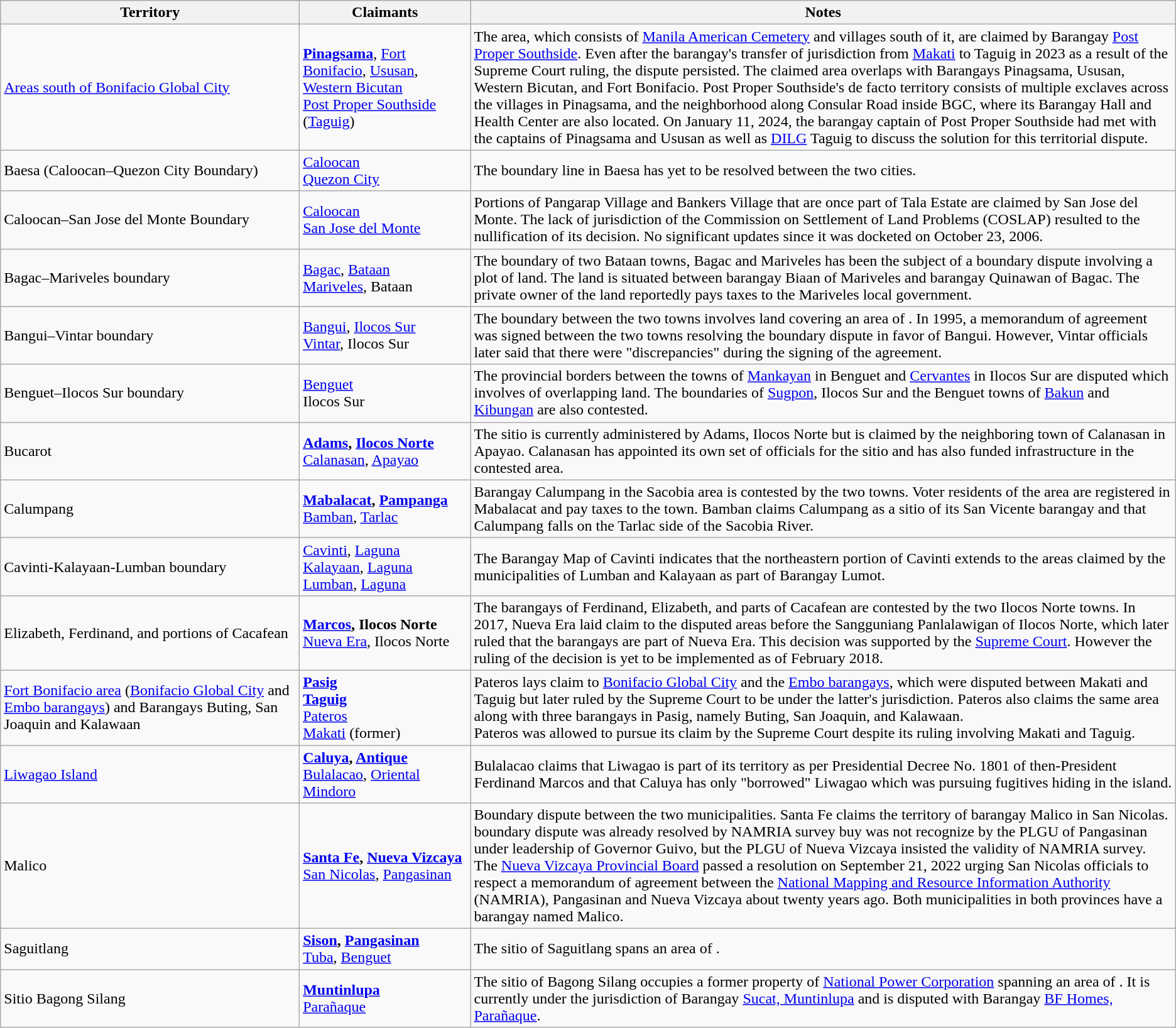<table class="wikitable">
<tr>
<th>Territory</th>
<th>Claimants</th>
<th width=60%>Notes</th>
</tr>
<tr>
<td><a href='#'>Areas south of Bonifacio Global City</a></td>
<td><strong><a href='#'>Pinagsama</a></strong>, <a href='#'>Fort Bonifacio</a>, <a href='#'>Ususan</a>, <a href='#'>Western Bicutan</a> <br> <a href='#'>Post Proper Southside</a> <br> (<a href='#'>Taguig</a>)</td>
<td>The area, which consists of <a href='#'>Manila American Cemetery</a> and villages south of it, are claimed by Barangay <a href='#'>Post Proper Southside</a>. Even after the barangay's transfer of jurisdiction from <a href='#'>Makati</a> to Taguig in 2023 as a result of the Supreme Court ruling, the dispute persisted. The claimed area overlaps with Barangays Pinagsama, Ususan, Western Bicutan, and Fort Bonifacio. Post Proper Southside's de facto territory consists of multiple exclaves across the villages in Pinagsama, and the neighborhood along Consular Road inside BGC, where its Barangay Hall and Health Center are also located. On January 11, 2024, the barangay captain of Post Proper Southside had met with the captains of Pinagsama and Ususan as well as <a href='#'>DILG</a> Taguig to discuss the solution for this territorial dispute. </td>
</tr>
<tr>
<td>Baesa (Caloocan–Quezon City Boundary)</td>
<td><a href='#'>Caloocan</a><br><a href='#'>Quezon City</a></td>
<td>The boundary line in Baesa has yet to be resolved between the two cities.</td>
</tr>
<tr>
<td>Caloocan–San Jose del Monte Boundary</td>
<td><a href='#'>Caloocan</a><br><a href='#'>San Jose del Monte</a></td>
<td>Portions of Pangarap Village and Bankers Village that are once part of Tala Estate are claimed by San Jose del Monte. The lack of jurisdiction of the Commission on Settlement of Land Problems (COSLAP) resulted to the nullification of its decision. No significant updates since it was docketed on October 23, 2006.</td>
</tr>
<tr>
<td>Bagac–Mariveles boundary</td>
<td><a href='#'>Bagac</a>, <a href='#'>Bataan</a> <br><a href='#'>Mariveles</a>, Bataan</td>
<td>The boundary of two Bataan towns, Bagac and Mariveles has been the subject of a boundary dispute involving a  plot of land. The land is situated between barangay Biaan of Mariveles and barangay Quinawan of Bagac. The private owner of the land reportedly pays taxes to the Mariveles local government.</td>
</tr>
<tr>
<td>Bangui–Vintar boundary</td>
<td><a href='#'>Bangui</a>, <a href='#'>Ilocos Sur</a><br><a href='#'>Vintar</a>, Ilocos Sur</td>
<td>The boundary between the two towns involves land covering an area of . In 1995, a memorandum of agreement was signed between the two towns resolving the boundary dispute in favor of Bangui. However, Vintar officials later said that there were "discrepancies" during the signing of the agreement.</td>
</tr>
<tr>
<td>Benguet–Ilocos Sur boundary</td>
<td><a href='#'>Benguet</a><br>Ilocos Sur</td>
<td>The provincial borders between the towns of <a href='#'>Mankayan</a> in Benguet and <a href='#'>Cervantes</a> in Ilocos Sur are disputed which involves  of overlapping land. The boundaries of <a href='#'>Sugpon</a>, Ilocos Sur and the Benguet towns of <a href='#'>Bakun</a> and <a href='#'>Kibungan</a> are also contested.</td>
</tr>
<tr>
<td>Bucarot</td>
<td><strong><a href='#'>Adams</a>, <a href='#'>Ilocos Norte</a></strong><br><a href='#'>Calanasan</a>, <a href='#'>Apayao</a></td>
<td>The sitio is currently administered by Adams, Ilocos Norte but is claimed by the neighboring town of Calanasan in Apayao. Calanasan has appointed its own set of officials for the sitio and has also funded infrastructure in the contested area.</td>
</tr>
<tr>
<td>Calumpang</td>
<td><strong><a href='#'>Mabalacat</a>, <a href='#'>Pampanga</a></strong><br><a href='#'>Bamban</a>, <a href='#'>Tarlac</a></td>
<td>Barangay Calumpang in the Sacobia area is contested by the two towns. Voter residents of the area are registered in Mabalacat and pay taxes to the town. Bamban claims Calumpang as a sitio of its San Vicente barangay and that Calumpang falls on the Tarlac side of the Sacobia River.</td>
</tr>
<tr>
<td>Cavinti-Kalayaan-Lumban boundary</td>
<td><a href='#'>Cavinti</a>, <a href='#'>Laguna</a><br><a href='#'>Kalayaan</a>, <a href='#'>Laguna</a><br><a href='#'>Lumban</a>, <a href='#'>Laguna</a></td>
<td>The Barangay Map of Cavinti indicates that the northeastern portion of Cavinti extends to the areas claimed by the municipalities of Lumban and Kalayaan as part of Barangay Lumot.</td>
</tr>
<tr>
<td>Elizabeth, Ferdinand, and portions of Cacafean</td>
<td><strong><a href='#'>Marcos</a>, Ilocos Norte</strong><br><a href='#'>Nueva Era</a>, Ilocos Norte</td>
<td>The barangays of Ferdinand, Elizabeth, and parts of Cacafean are contested by the two Ilocos Norte towns. In 2017, Nueva Era laid claim to the disputed areas before the Sangguniang Panlalawigan of Ilocos Norte, which later ruled that the barangays are part of Nueva Era. This decision was supported by the <a href='#'>Supreme Court</a>. However the ruling of the decision is yet to be implemented as of February 2018.</td>
</tr>
<tr>
<td><a href='#'>Fort Bonifacio area</a> (<a href='#'>Bonifacio Global City</a> and <a href='#'>Embo barangays</a>) and Barangays Buting, San Joaquin and Kalawaan</td>
<td><strong><a href='#'>Pasig</a></strong><br><strong><a href='#'>Taguig</a></strong><br><a href='#'>Pateros</a><br><a href='#'>Makati</a> (former)</td>
<td>Pateros lays claim to <a href='#'>Bonifacio Global City</a> and the <a href='#'>Embo barangays</a>, which were disputed between Makati and Taguig but later ruled by the Supreme Court to be under the latter's jurisdiction. Pateros also claims the same area along with three barangays in Pasig, namely Buting, San Joaquin, and Kalawaan.<br>Pateros was allowed to pursue its claim by the Supreme Court despite its ruling involving Makati and Taguig.</td>
</tr>
<tr>
<td><a href='#'>Liwagao Island</a></td>
<td><strong><a href='#'>Caluya</a>, <a href='#'>Antique</a></strong><br><a href='#'>Bulalacao</a>, <a href='#'>Oriental Mindoro</a></td>
<td>Bulalacao claims that Liwagao is part of its territory as per Presidential Decree No. 1801 of then-President Ferdinand Marcos and that Caluya has only "borrowed" Liwagao which was pursuing fugitives hiding in the island.</td>
</tr>
<tr>
<td>Malico</td>
<td><strong><a href='#'>Santa Fe</a>, <a href='#'>Nueva Vizcaya</a></strong><br><a href='#'>San Nicolas</a>, <a href='#'>Pangasinan</a></td>
<td>Boundary dispute between the two municipalities. Santa Fe claims the territory of barangay Malico in San Nicolas. boundary dispute was already resolved by NAMRIA survey buy was not recognize by the PLGU of Pangasinan under leadership of Governor Guivo, but the PLGU of Nueva Vizcaya insisted the validity of NAMRIA survey.  The <a href='#'>Nueva Vizcaya Provincial Board</a> passed a resolution on September 21, 2022 urging San Nicolas officials to respect a memorandum of agreement between the <a href='#'>National Mapping and Resource Information Authority</a> (NAMRIA), Pangasinan and Nueva Vizcaya about twenty years ago. Both municipalities in both provinces have a barangay named Malico.</td>
</tr>
<tr>
<td>Saguitlang</td>
<td><strong><a href='#'>Sison</a>, <a href='#'>Pangasinan</a></strong><br><a href='#'>Tuba</a>, <a href='#'>Benguet</a></td>
<td>The sitio of Saguitlang spans an area of .</td>
</tr>
<tr>
<td>Sitio Bagong Silang</td>
<td><strong><a href='#'>Muntinlupa</a></strong><br><a href='#'>Parañaque</a></td>
<td>The sitio of Bagong Silang occupies a former property of <a href='#'>National Power Corporation</a> spanning an area of . It is currently under the jurisdiction of Barangay <a href='#'>Sucat, Muntinlupa</a> and is disputed with Barangay <a href='#'>BF Homes, Parañaque</a>.</td>
</tr>
</table>
